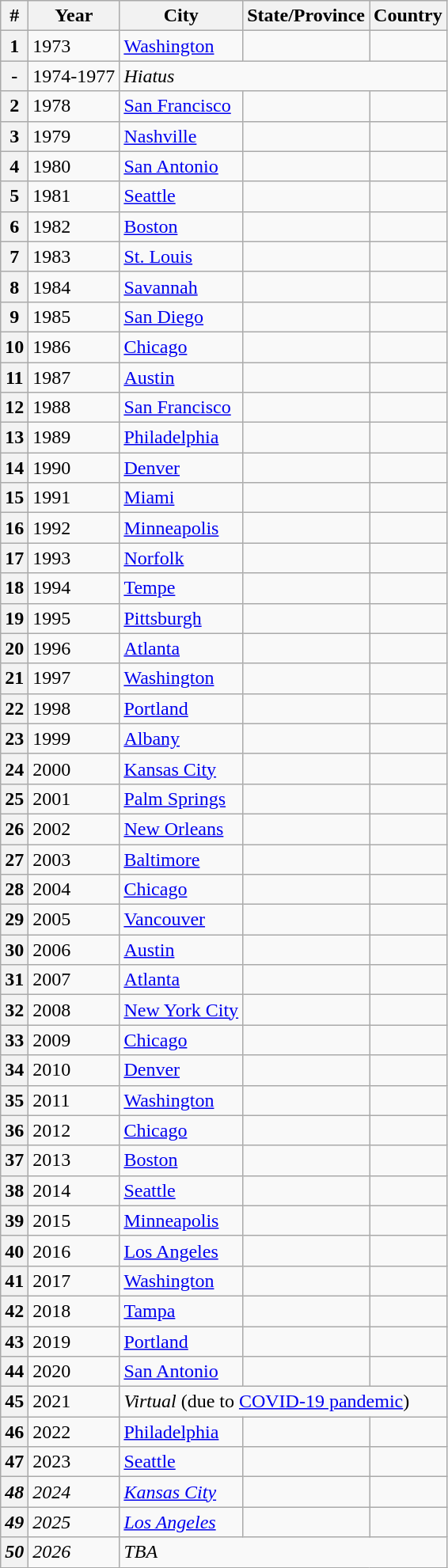<table class="wikitable sortable mw-collapsible mw-collapsed">
<tr>
<th>#</th>
<th>Year</th>
<th>City</th>
<th>State/Province</th>
<th>Country</th>
</tr>
<tr>
<th><strong>1</strong></th>
<td>1973</td>
<td><a href='#'>Washington</a></td>
<td></td>
<td></td>
</tr>
<tr>
<th><strong>-</strong></th>
<td>1974-1977</td>
<td colspan="3"><em>Hiatus</em></td>
</tr>
<tr>
<th><strong>2</strong></th>
<td>1978</td>
<td><a href='#'>San Francisco</a></td>
<td></td>
<td></td>
</tr>
<tr>
<th><strong>3</strong></th>
<td>1979</td>
<td><a href='#'>Nashville</a></td>
<td></td>
<td></td>
</tr>
<tr>
<th><strong>4</strong></th>
<td>1980</td>
<td><a href='#'>San Antonio</a></td>
<td></td>
<td></td>
</tr>
<tr>
<th><strong>5</strong></th>
<td>1981</td>
<td><a href='#'>Seattle</a></td>
<td></td>
<td></td>
</tr>
<tr>
<th><strong>6</strong></th>
<td>1982</td>
<td><a href='#'>Boston</a></td>
<td></td>
<td></td>
</tr>
<tr>
<th><strong>7</strong></th>
<td>1983</td>
<td><a href='#'>St. Louis</a></td>
<td></td>
<td></td>
</tr>
<tr>
<th><strong>8</strong></th>
<td>1984</td>
<td><a href='#'>Savannah</a></td>
<td></td>
<td></td>
</tr>
<tr>
<th><strong>9</strong></th>
<td>1985</td>
<td><a href='#'>San Diego</a></td>
<td></td>
<td></td>
</tr>
<tr>
<th><strong>10</strong></th>
<td>1986</td>
<td><a href='#'>Chicago</a></td>
<td></td>
<td></td>
</tr>
<tr>
<th><strong>11</strong></th>
<td>1987</td>
<td><a href='#'>Austin</a></td>
<td></td>
<td></td>
</tr>
<tr>
<th><strong>12</strong></th>
<td>1988</td>
<td><a href='#'>San Francisco</a></td>
<td></td>
<td></td>
</tr>
<tr>
<th><strong>13</strong></th>
<td>1989</td>
<td><a href='#'>Philadelphia</a></td>
<td></td>
<td></td>
</tr>
<tr>
<th><strong>14</strong></th>
<td>1990</td>
<td><a href='#'>Denver</a></td>
<td></td>
<td></td>
</tr>
<tr>
<th><strong>15</strong></th>
<td>1991</td>
<td><a href='#'>Miami</a></td>
<td></td>
<td></td>
</tr>
<tr>
<th><strong>16</strong></th>
<td>1992</td>
<td><a href='#'>Minneapolis</a></td>
<td></td>
<td></td>
</tr>
<tr>
<th><strong>17</strong></th>
<td>1993</td>
<td><a href='#'>Norfolk</a></td>
<td></td>
<td></td>
</tr>
<tr>
<th><strong>18</strong></th>
<td>1994</td>
<td><a href='#'>Tempe</a></td>
<td></td>
<td></td>
</tr>
<tr>
<th><strong>19</strong></th>
<td>1995</td>
<td><a href='#'>Pittsburgh</a></td>
<td></td>
<td></td>
</tr>
<tr>
<th><strong>20</strong></th>
<td>1996</td>
<td><a href='#'>Atlanta</a></td>
<td></td>
<td></td>
</tr>
<tr>
<th><strong>21</strong></th>
<td>1997</td>
<td><a href='#'>Washington</a></td>
<td></td>
<td></td>
</tr>
<tr>
<th><strong>22</strong></th>
<td>1998</td>
<td><a href='#'>Portland</a></td>
<td></td>
<td></td>
</tr>
<tr>
<th><strong>23</strong></th>
<td>1999</td>
<td><a href='#'>Albany</a></td>
<td></td>
<td></td>
</tr>
<tr>
<th><strong>24</strong></th>
<td>2000</td>
<td><a href='#'>Kansas City</a></td>
<td></td>
<td></td>
</tr>
<tr>
<th><strong>25</strong></th>
<td>2001</td>
<td><a href='#'>Palm Springs</a></td>
<td></td>
<td></td>
</tr>
<tr>
<th><strong>26</strong></th>
<td>2002</td>
<td><a href='#'>New Orleans</a></td>
<td></td>
<td></td>
</tr>
<tr>
<th><strong>27</strong></th>
<td>2003</td>
<td><a href='#'>Baltimore</a></td>
<td></td>
<td></td>
</tr>
<tr>
<th><strong>28</strong></th>
<td>2004</td>
<td><a href='#'>Chicago</a></td>
<td></td>
<td></td>
</tr>
<tr>
<th><strong>29</strong></th>
<td>2005</td>
<td><a href='#'>Vancouver</a></td>
<td></td>
<td></td>
</tr>
<tr>
<th><strong>30</strong></th>
<td>2006</td>
<td><a href='#'>Austin</a></td>
<td></td>
<td></td>
</tr>
<tr>
<th><strong>31</strong></th>
<td>2007</td>
<td><a href='#'>Atlanta</a></td>
<td></td>
<td></td>
</tr>
<tr>
<th><strong>32</strong></th>
<td>2008</td>
<td><a href='#'>New York City</a></td>
<td></td>
<td></td>
</tr>
<tr>
<th><strong>33</strong></th>
<td>2009</td>
<td><a href='#'>Chicago</a></td>
<td></td>
<td></td>
</tr>
<tr>
<th><strong>34</strong></th>
<td>2010</td>
<td><a href='#'>Denver</a></td>
<td></td>
<td></td>
</tr>
<tr>
<th><strong>35</strong></th>
<td>2011</td>
<td><a href='#'>Washington</a></td>
<td></td>
<td></td>
</tr>
<tr>
<th><strong>36</strong></th>
<td>2012</td>
<td><a href='#'>Chicago</a></td>
<td></td>
<td></td>
</tr>
<tr>
<th><strong>37</strong></th>
<td>2013</td>
<td><a href='#'>Boston</a></td>
<td></td>
<td></td>
</tr>
<tr>
<th><strong>38</strong></th>
<td>2014</td>
<td><a href='#'>Seattle</a></td>
<td></td>
<td></td>
</tr>
<tr>
<th><strong>39</strong></th>
<td>2015</td>
<td><a href='#'>Minneapolis</a></td>
<td></td>
<td></td>
</tr>
<tr>
<th><strong>40</strong></th>
<td>2016</td>
<td><a href='#'>Los Angeles</a></td>
<td></td>
<td></td>
</tr>
<tr>
<th><strong>41</strong></th>
<td>2017</td>
<td><a href='#'>Washington</a></td>
<td></td>
<td></td>
</tr>
<tr>
<th><strong>42</strong></th>
<td>2018</td>
<td><a href='#'>Tampa</a></td>
<td></td>
<td></td>
</tr>
<tr>
<th><strong>43</strong></th>
<td>2019</td>
<td><a href='#'>Portland</a></td>
<td></td>
<td></td>
</tr>
<tr>
<th><strong>44</strong></th>
<td>2020</td>
<td><a href='#'>San Antonio</a></td>
<td></td>
<td></td>
</tr>
<tr>
<th><strong>45</strong></th>
<td>2021</td>
<td colspan="3"><em>Virtual</em> (due to <a href='#'>COVID-19 pandemic</a>)</td>
</tr>
<tr>
<th><strong>46</strong></th>
<td>2022</td>
<td><a href='#'>Philadelphia</a></td>
<td></td>
<td></td>
</tr>
<tr>
<th><strong>47</strong></th>
<td>2023</td>
<td><a href='#'>Seattle</a></td>
<td></td>
<td></td>
</tr>
<tr>
<th><strong><em>48</em></strong></th>
<td><em>2024</em></td>
<td><a href='#'><em>Kansas City</em></a></td>
<td><em></em></td>
<td><em></em></td>
</tr>
<tr>
<th><strong><em>49</em></strong></th>
<td><em>2025</em></td>
<td><a href='#'><em>Los Angeles</em></a></td>
<td><em></em></td>
<td><em></em></td>
</tr>
<tr>
<th><strong><em>50</em></strong></th>
<td><em>2026</em></td>
<td colspan="3"><em>TBA</em></td>
</tr>
</table>
